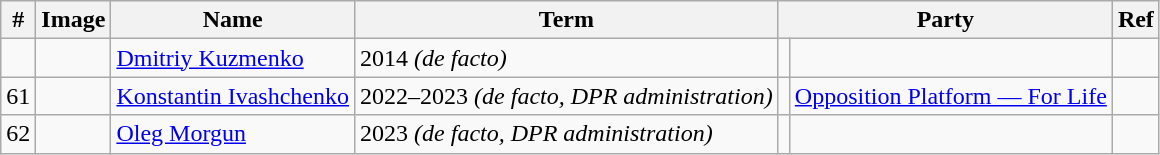<table class="wikitable">
<tr>
<th>#</th>
<th>Image</th>
<th>Name</th>
<th>Term</th>
<th colspan="2">Party</th>
<th>Ref</th>
</tr>
<tr>
<td></td>
<td></td>
<td><a href='#'>Dmitriy Kuzmenko</a></td>
<td>2014 <em>(de facto)</em></td>
<td></td>
<td></td>
<td></td>
</tr>
<tr>
<td>61</td>
<td></td>
<td><a href='#'>Konstantin Ivashchenko</a></td>
<td>2022–2023 <em>(de facto, DPR administration)</em></td>
<td></td>
<td><a href='#'>Opposition Platform — For Life</a></td>
<td></td>
</tr>
<tr>
<td>62</td>
<td></td>
<td><a href='#'>Oleg Morgun</a></td>
<td>2023 <em>(de facto, DPR administration)</em></td>
<td></td>
<td></td>
<td></td>
</tr>
</table>
